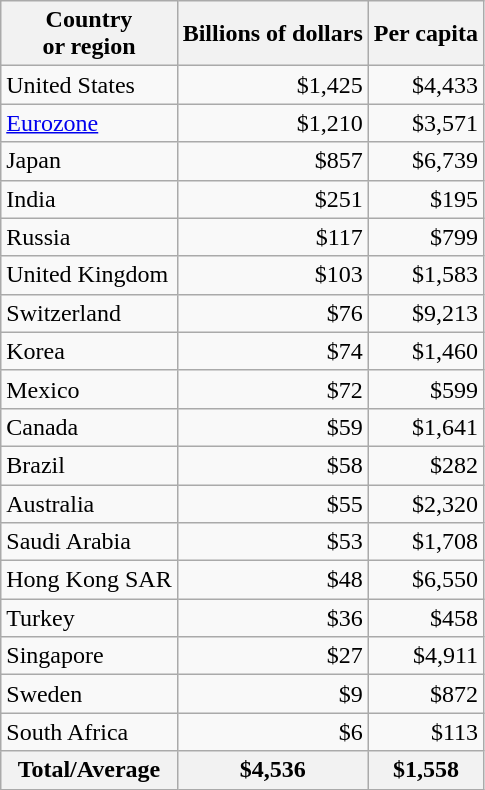<table style="text-align: right;" class="wikitable sortable">
<tr>
<th>Country<br>or region</th>
<th>Billions of dollars</th>
<th>Per capita</th>
</tr>
<tr>
<td style="text-align: left;">United States</td>
<td>$1,425</td>
<td>$4,433</td>
</tr>
<tr>
<td style="text-align: left;"><a href='#'>Eurozone</a></td>
<td>$1,210</td>
<td>$3,571</td>
</tr>
<tr>
<td style="text-align: left;">Japan</td>
<td>$857</td>
<td>$6,739</td>
</tr>
<tr>
<td style="text-align: left;">India</td>
<td>$251</td>
<td>$195</td>
</tr>
<tr>
<td style="text-align: left;">Russia</td>
<td>$117</td>
<td>$799</td>
</tr>
<tr>
<td style="text-align: left;">United Kingdom</td>
<td>$103</td>
<td>$1,583</td>
</tr>
<tr>
<td style="text-align: left;">Switzerland</td>
<td>$76</td>
<td>$9,213</td>
</tr>
<tr>
<td style="text-align: left;">Korea</td>
<td>$74</td>
<td>$1,460</td>
</tr>
<tr>
<td style="text-align: left;">Mexico</td>
<td>$72</td>
<td>$599</td>
</tr>
<tr>
<td style="text-align: left;">Canada</td>
<td>$59</td>
<td>$1,641</td>
</tr>
<tr>
<td style="text-align: left;">Brazil</td>
<td>$58</td>
<td>$282</td>
</tr>
<tr>
<td style="text-align: left;">Australia</td>
<td>$55</td>
<td>$2,320</td>
</tr>
<tr>
<td style="text-align: left;">Saudi Arabia</td>
<td>$53</td>
<td>$1,708</td>
</tr>
<tr>
<td style="text-align: left;">Hong Kong SAR</td>
<td>$48</td>
<td>$6,550</td>
</tr>
<tr>
<td style="text-align: left;">Turkey</td>
<td>$36</td>
<td>$458</td>
</tr>
<tr>
<td style="text-align: left;">Singapore</td>
<td>$27</td>
<td>$4,911</td>
</tr>
<tr>
<td style="text-align: left;">Sweden</td>
<td>$9</td>
<td>$872</td>
</tr>
<tr>
<td style="text-align: left;">South Africa</td>
<td>$6</td>
<td>$113</td>
</tr>
<tr>
<th>Total/Average</th>
<th>$4,536</th>
<th>$1,558</th>
</tr>
</table>
